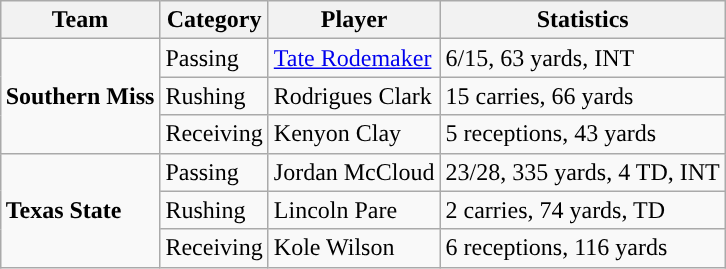<table class="wikitable" style="float: right;">
<tr>
<th>Team</th>
<th>Category</th>
<th>Player</th>
<th>Statistics</th>
</tr>
<tr>
<td rowspan=3><strong>Southern Miss</strong></td>
<td>Passing</td>
<td><a href='#'>Tate Rodemaker</a></td>
<td>6/15, 63 yards, INT</td>
</tr>
<tr>
<td>Rushing</td>
<td>Rodrigues Clark</td>
<td>15 carries, 66 yards</td>
</tr>
<tr>
<td>Receiving</td>
<td>Kenyon Clay</td>
<td>5 receptions, 43 yards</td>
</tr>
<tr>
<td rowspan=3><strong>Texas State</strong></td>
<td>Passing</td>
<td>Jordan McCloud</td>
<td>23/28, 335 yards, 4 TD, INT</td>
</tr>
<tr>
<td>Rushing</td>
<td>Lincoln Pare</td>
<td>2 carries, 74 yards, TD</td>
</tr>
<tr>
<td>Receiving</td>
<td>Kole Wilson</td>
<td>6 receptions, 116 yards</td>
</tr>
</table>
